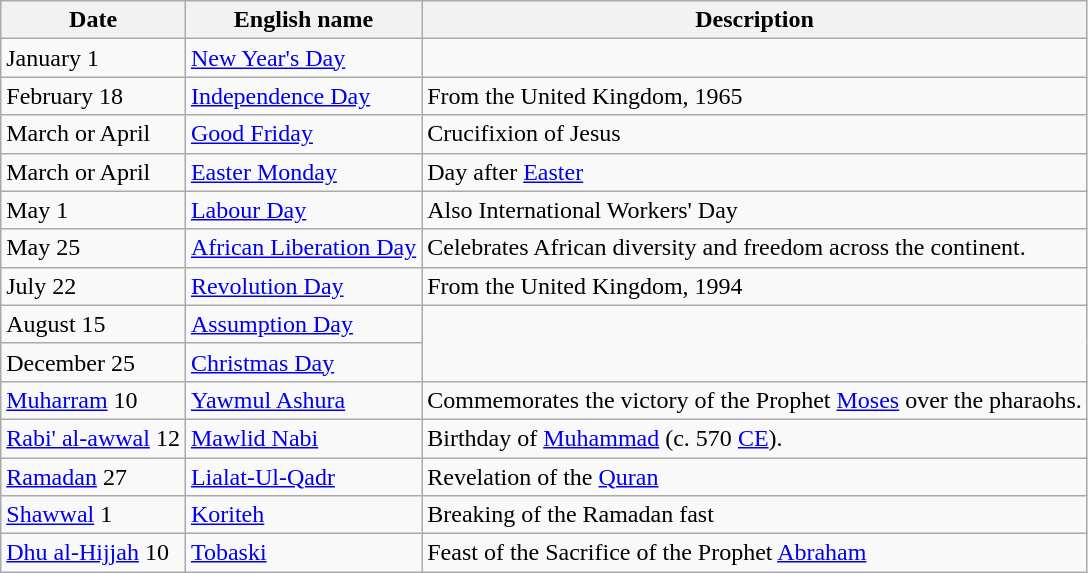<table class="wikitable">
<tr>
<th>Date</th>
<th>English name</th>
<th>Description</th>
</tr>
<tr>
<td>January 1</td>
<td><a href='#'>New Year's Day</a></td>
</tr>
<tr>
<td>February 18</td>
<td><a href='#'>Independence Day</a></td>
<td>From the United Kingdom, 1965</td>
</tr>
<tr>
<td>March or April</td>
<td><a href='#'>Good Friday</a></td>
<td>Crucifixion of Jesus</td>
</tr>
<tr>
<td>March or April</td>
<td><a href='#'>Easter Monday</a></td>
<td>Day after <a href='#'>Easter</a></td>
</tr>
<tr>
<td>May 1</td>
<td><a href='#'>Labour Day</a></td>
<td>Also International Workers' Day</td>
</tr>
<tr>
<td>May 25</td>
<td><a href='#'>African Liberation Day</a></td>
<td>Celebrates African diversity and freedom across the continent.</td>
</tr>
<tr>
<td>July 22</td>
<td><a href='#'>Revolution Day</a></td>
<td>From the United Kingdom, 1994</td>
</tr>
<tr>
<td>August 15</td>
<td><a href='#'>Assumption Day</a></td>
</tr>
<tr>
<td>December 25</td>
<td><a href='#'>Christmas Day</a></td>
</tr>
<tr>
<td><a href='#'>Muharram</a> 10</td>
<td><a href='#'>Yawmul Ashura</a></td>
<td>Commemorates the victory of the Prophet <a href='#'>Moses</a> over the pharaohs.</td>
</tr>
<tr>
<td><a href='#'>Rabi' al-awwal</a> 12</td>
<td><a href='#'>Mawlid Nabi</a></td>
<td>Birthday of <a href='#'>Muhammad</a> (c. 570 <a href='#'>CE</a>).</td>
</tr>
<tr>
<td><a href='#'>Ramadan</a> 27</td>
<td><a href='#'>Lialat-Ul-Qadr</a></td>
<td>Revelation of the <a href='#'>Quran</a></td>
</tr>
<tr>
<td><a href='#'>Shawwal</a> 1</td>
<td><a href='#'>Koriteh</a></td>
<td>Breaking of the Ramadan fast</td>
</tr>
<tr>
<td><a href='#'>Dhu al-Hijjah</a> 10</td>
<td><a href='#'>Tobaski</a></td>
<td>Feast of the Sacrifice of the Prophet <a href='#'>Abraham</a></td>
</tr>
</table>
